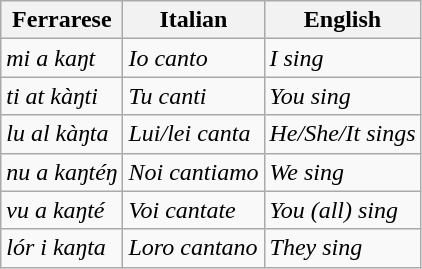<table class="wikitable">
<tr>
<th>Ferrarese</th>
<th>Italian</th>
<th>English</th>
</tr>
<tr>
<td><em>mi a kaŋt</em></td>
<td><em>Io canto</em></td>
<td><em>I sing</em></td>
</tr>
<tr>
<td><em>ti at kàŋti</em></td>
<td><em>Tu canti</em></td>
<td><em>You sing</em></td>
</tr>
<tr>
<td><em>lu al kàŋta</em></td>
<td><em>Lui/lei canta</em></td>
<td><em>He/She/It sings</em></td>
</tr>
<tr>
<td><em>nu a kaŋtéŋ</em></td>
<td><em>Noi cantiamo</em></td>
<td><em>We sing</em></td>
</tr>
<tr>
<td><em>vu a kaŋté</em></td>
<td><em>Voi cantate</em></td>
<td><em>You (all) sing</em></td>
</tr>
<tr>
<td><em>lór i kaŋta</em></td>
<td><em>Loro cantano</em></td>
<td><em>They sing</em></td>
</tr>
</table>
